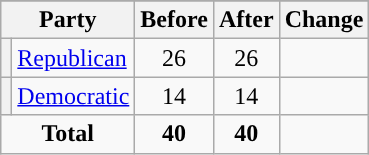<table class="wikitable" style="text-align:center;">
<tr>
</tr>
<tr>
<th colspan=2>Party</th>
<th>Before</th>
<th>After</th>
<th>Change</th>
</tr>
<tr>
<th style="background-color:"></th>
<td style="text-align:left;"><a href='#'>Republican</a></td>
<td>26</td>
<td>26</td>
<td></td>
</tr>
<tr>
<th style="background-color:"></th>
<td style="text-align:left;"><a href='#'>Democratic</a></td>
<td>14</td>
<td>14</td>
<td></td>
</tr>
<tr>
<td colspan=2><strong>Total</strong></td>
<td><strong>40</strong></td>
<td><strong>40</strong></td>
<td></td>
</tr>
</table>
